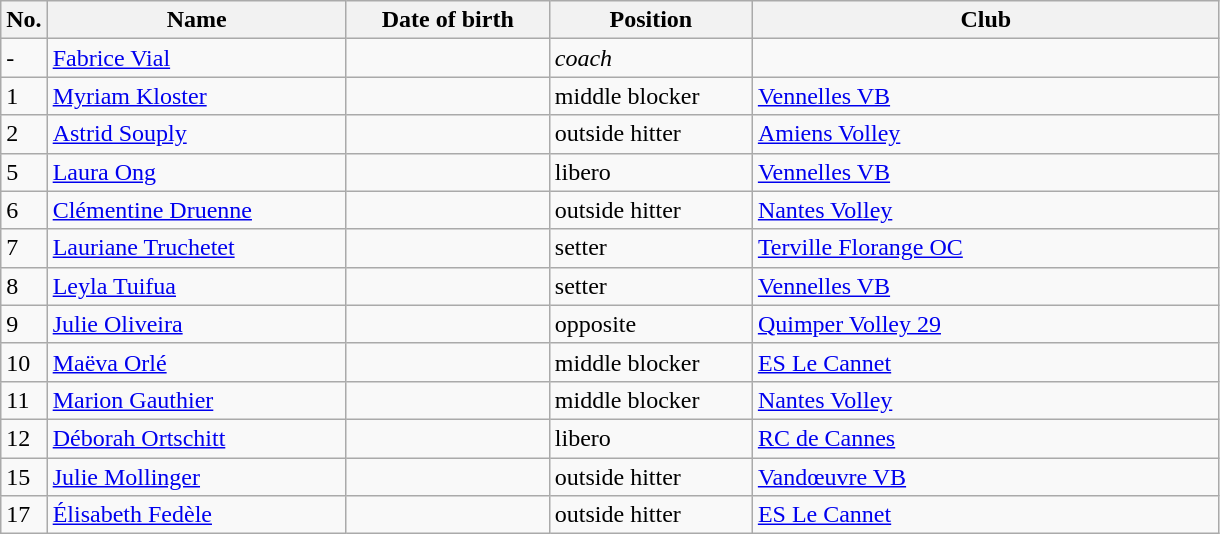<table class=wikitable sortable style=font-size:100%; text-align:center;>
<tr>
<th>No.</th>
<th style=width:12em>Name</th>
<th style=width:8em>Date of birth</th>
<th style=width:8em>Position</th>
<th style=width:19em>Club</th>
</tr>
<tr>
<td>-</td>
<td><a href='#'>Fabrice Vial</a></td>
<td></td>
<td><em>coach</em></td>
<td></td>
</tr>
<tr>
<td>1</td>
<td><a href='#'>Myriam Kloster </a></td>
<td></td>
<td>middle blocker</td>
<td> <a href='#'>Vennelles VB</a></td>
</tr>
<tr>
<td>2</td>
<td><a href='#'>Astrid Souply</a></td>
<td></td>
<td>outside hitter</td>
<td> <a href='#'>Amiens Volley</a></td>
</tr>
<tr>
<td>5</td>
<td><a href='#'>Laura Ong</a></td>
<td></td>
<td>libero</td>
<td> <a href='#'>Vennelles VB</a></td>
</tr>
<tr>
<td>6</td>
<td><a href='#'>Clémentine Druenne</a></td>
<td></td>
<td>outside hitter</td>
<td> <a href='#'>Nantes Volley</a></td>
</tr>
<tr>
<td>7</td>
<td><a href='#'>Lauriane Truchetet</a></td>
<td></td>
<td>setter</td>
<td> <a href='#'>Terville Florange OC</a></td>
</tr>
<tr>
<td>8</td>
<td><a href='#'>Leyla Tuifua</a></td>
<td></td>
<td>setter</td>
<td> <a href='#'>Vennelles VB</a></td>
</tr>
<tr>
<td>9</td>
<td><a href='#'>Julie Oliveira</a></td>
<td></td>
<td>opposite</td>
<td> <a href='#'>Quimper Volley 29</a></td>
</tr>
<tr>
<td>10</td>
<td><a href='#'>Maëva Orlé</a></td>
<td></td>
<td>middle blocker</td>
<td> <a href='#'>ES Le Cannet</a></td>
</tr>
<tr>
<td>11</td>
<td><a href='#'>Marion Gauthier</a></td>
<td></td>
<td>middle blocker</td>
<td> <a href='#'>Nantes Volley</a></td>
</tr>
<tr>
<td>12</td>
<td><a href='#'>Déborah Ortschitt</a></td>
<td></td>
<td>libero</td>
<td> <a href='#'>RC de Cannes</a></td>
</tr>
<tr>
<td>15</td>
<td><a href='#'>Julie Mollinger</a></td>
<td></td>
<td>outside hitter</td>
<td> <a href='#'>Vandœuvre VB</a></td>
</tr>
<tr>
<td>17</td>
<td><a href='#'>Élisabeth Fedèle</a></td>
<td></td>
<td>outside hitter</td>
<td> <a href='#'>ES Le Cannet</a></td>
</tr>
</table>
